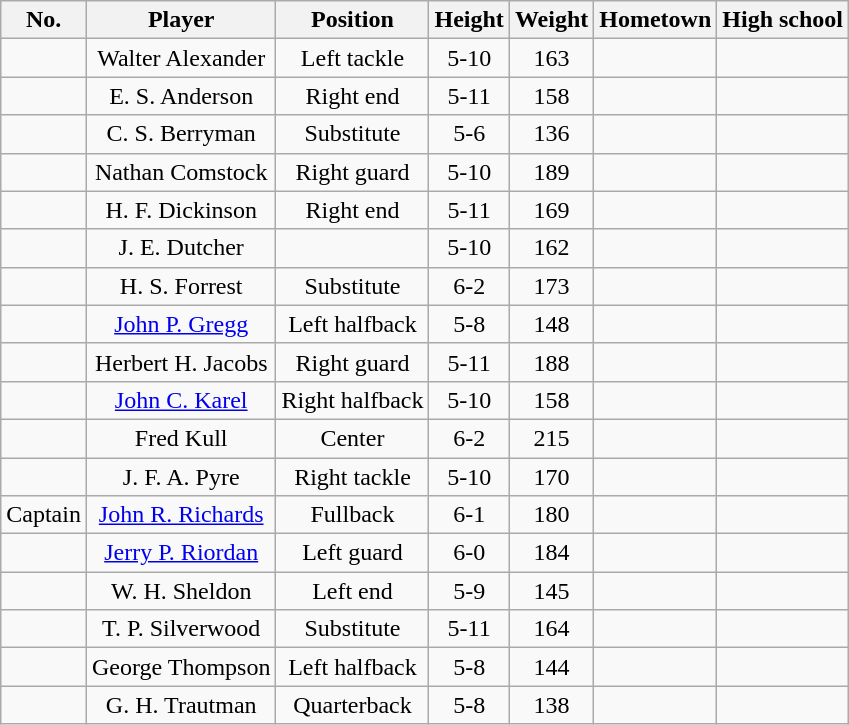<table class="wikitable">
<tr style="text-align:center;">
<th align="center">No.</th>
<th align="center">Player</th>
<th align="center">Position</th>
<th align="center">Height</th>
<th align="center">Weight</th>
<th align="center">Hometown</th>
<th align="center">High school</th>
</tr>
<tr style="text-align:center;">
<td></td>
<td>Walter Alexander</td>
<td>Left tackle</td>
<td>5-10</td>
<td>163</td>
<td></td>
<td></td>
</tr>
<tr style="text-align:center;">
<td></td>
<td>E. S. Anderson</td>
<td>Right end</td>
<td>5-11</td>
<td>158</td>
<td></td>
<td></td>
</tr>
<tr style="text-align:center;">
<td></td>
<td>C. S. Berryman</td>
<td>Substitute</td>
<td>5-6</td>
<td>136</td>
<td></td>
<td></td>
</tr>
<tr style="text-align:center;">
<td></td>
<td>Nathan Comstock</td>
<td>Right guard</td>
<td>5-10</td>
<td>189</td>
<td></td>
<td></td>
</tr>
<tr style="text-align:center;">
<td></td>
<td>H. F. Dickinson</td>
<td>Right end</td>
<td>5-11</td>
<td>169</td>
<td></td>
<td></td>
</tr>
<tr style="text-align:center;">
<td></td>
<td>J. E. Dutcher</td>
<td></td>
<td>5-10</td>
<td>162</td>
<td></td>
<td></td>
</tr>
<tr style="text-align:center;">
<td></td>
<td>H. S. Forrest</td>
<td>Substitute</td>
<td>6-2</td>
<td>173</td>
<td></td>
<td></td>
</tr>
<tr style="text-align:center;">
<td></td>
<td><a href='#'>John P. Gregg</a></td>
<td>Left halfback</td>
<td>5-8</td>
<td>148</td>
<td></td>
<td></td>
</tr>
<tr style="text-align:center;">
<td></td>
<td>Herbert H. Jacobs</td>
<td>Right guard</td>
<td>5-11</td>
<td>188</td>
<td></td>
<td></td>
</tr>
<tr style="text-align:center;">
<td></td>
<td><a href='#'>John C. Karel</a></td>
<td>Right halfback</td>
<td>5-10</td>
<td>158</td>
<td></td>
<td></td>
</tr>
<tr style="text-align:center;">
<td></td>
<td>Fred Kull</td>
<td>Center</td>
<td>6-2</td>
<td>215</td>
<td></td>
<td></td>
</tr>
<tr style="text-align:center;">
<td></td>
<td>J. F. A. Pyre</td>
<td>Right tackle</td>
<td>5-10</td>
<td>170</td>
<td></td>
<td></td>
</tr>
<tr style="text-align:center;">
<td>Captain</td>
<td><a href='#'>John R. Richards</a></td>
<td>Fullback</td>
<td>6-1</td>
<td>180</td>
<td></td>
<td></td>
</tr>
<tr style="text-align:center;">
<td></td>
<td><a href='#'>Jerry P. Riordan</a></td>
<td>Left guard</td>
<td>6-0</td>
<td>184</td>
<td></td>
<td></td>
</tr>
<tr style="text-align:center;">
<td></td>
<td>W. H. Sheldon</td>
<td>Left end</td>
<td>5-9</td>
<td>145</td>
<td></td>
<td></td>
</tr>
<tr style="text-align:center;">
<td></td>
<td>T. P. Silverwood</td>
<td>Substitute</td>
<td>5-11</td>
<td>164</td>
<td></td>
<td></td>
</tr>
<tr style="text-align:center;">
<td></td>
<td>George Thompson</td>
<td>Left halfback</td>
<td>5-8</td>
<td>144</td>
<td></td>
<td></td>
</tr>
<tr style="text-align:center;">
<td></td>
<td>G. H. Trautman</td>
<td>Quarterback</td>
<td>5-8</td>
<td>138</td>
<td></td>
<td></td>
</tr>
</table>
